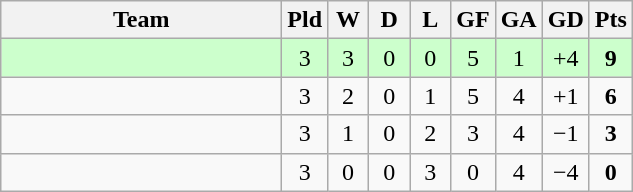<table class="wikitable" style="text-align:center;">
<tr>
<th width=180>Team</th>
<th width=20>Pld</th>
<th width=20>W</th>
<th width=20>D</th>
<th width=20>L</th>
<th width=20>GF</th>
<th width=20>GA</th>
<th width=20>GD</th>
<th width=20>Pts</th>
</tr>
<tr bgcolor=#ccffcc>
<td align="left"></td>
<td>3</td>
<td>3</td>
<td>0</td>
<td>0</td>
<td>5</td>
<td>1</td>
<td>+4</td>
<td><strong>9</strong></td>
</tr>
<tr>
<td align="left"></td>
<td>3</td>
<td>2</td>
<td>0</td>
<td>1</td>
<td>5</td>
<td>4</td>
<td>+1</td>
<td><strong>6</strong></td>
</tr>
<tr>
<td align="left"></td>
<td>3</td>
<td>1</td>
<td>0</td>
<td>2</td>
<td>3</td>
<td>4</td>
<td>−1</td>
<td><strong>3</strong></td>
</tr>
<tr>
<td align="left"><em></em></td>
<td>3</td>
<td>0</td>
<td>0</td>
<td>3</td>
<td>0</td>
<td>4</td>
<td>−4</td>
<td><strong>0</strong></td>
</tr>
</table>
